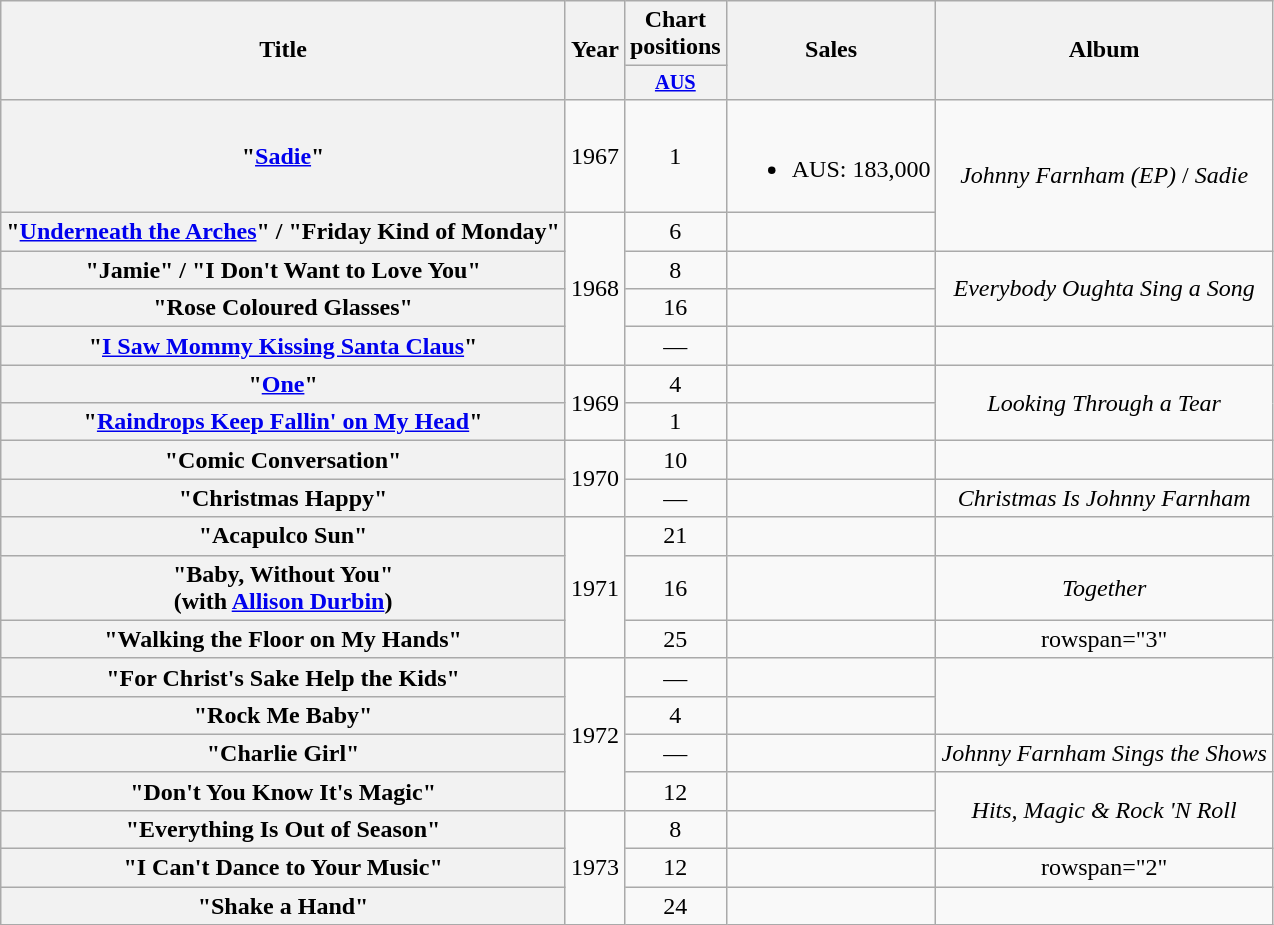<table class="wikitable plainrowheaders" style="text-align:center;">
<tr>
<th rowspan="2">Title</th>
<th rowspan="2">Year</th>
<th colspan="1">Chart positions</th>
<th rowspan="2">Sales</th>
<th rowspan="2">Album</th>
</tr>
<tr>
<th scope="col" style="width:3em;font-size:85%;"><a href='#'>AUS</a><br></th>
</tr>
<tr>
<th scope="row">"<a href='#'>Sadie</a>"</th>
<td rowspan="1">1967</td>
<td>1</td>
<td><br><ul><li>AUS: 183,000</li></ul></td>
<td rowspan="2"><em>Johnny Farnham (EP)</em> / <em>Sadie</em></td>
</tr>
<tr>
<th scope="row">"<a href='#'>Underneath the Arches</a>" / "Friday Kind of Monday"</th>
<td rowspan="4">1968</td>
<td>6</td>
<td></td>
</tr>
<tr>
<th scope="row">"Jamie" / "I Don't Want to Love You"</th>
<td>8</td>
<td></td>
<td rowspan="2"><em>Everybody Oughta Sing a Song</em></td>
</tr>
<tr>
<th scope="row">"Rose Coloured Glasses"</th>
<td>16</td>
<td></td>
</tr>
<tr>
<th scope="row">"<a href='#'>I Saw Mommy Kissing Santa Claus</a>"</th>
<td>—</td>
<td></td>
<td></td>
</tr>
<tr>
<th scope="row">"<a href='#'>One</a>"</th>
<td rowspan="2">1969</td>
<td>4</td>
<td></td>
<td rowspan="2"><em>Looking Through a Tear</em></td>
</tr>
<tr>
<th scope="row">"<a href='#'>Raindrops Keep Fallin' on My Head</a>"</th>
<td>1</td>
<td></td>
</tr>
<tr>
<th scope="row">"Comic Conversation"</th>
<td rowspan="2">1970</td>
<td>10</td>
<td></td>
<td></td>
</tr>
<tr>
<th scope="row">"Christmas Happy"</th>
<td>—</td>
<td></td>
<td><em>Christmas Is Johnny Farnham</em></td>
</tr>
<tr>
<th scope="row">"Acapulco Sun"</th>
<td rowspan="3">1971</td>
<td>21</td>
<td></td>
<td></td>
</tr>
<tr>
<th scope="row">"Baby, Without You" <br> (with <a href='#'>Allison Durbin</a>)</th>
<td>16</td>
<td></td>
<td><em>Together</em></td>
</tr>
<tr>
<th scope="row">"Walking the Floor on My Hands"</th>
<td>25</td>
<td></td>
<td>rowspan="3" </td>
</tr>
<tr>
<th scope="row">"For Christ's Sake Help the Kids"</th>
<td rowspan="4">1972</td>
<td>—</td>
<td></td>
</tr>
<tr>
<th scope="row">"Rock Me Baby"</th>
<td>4</td>
<td></td>
</tr>
<tr>
<th scope="row">"Charlie Girl"</th>
<td>—</td>
<td></td>
<td><em>Johnny Farnham Sings the Shows</em></td>
</tr>
<tr>
<th scope="row">"Don't You Know It's Magic"</th>
<td>12</td>
<td></td>
<td rowspan="2"><em>Hits, Magic & Rock 'N Roll</em></td>
</tr>
<tr>
<th scope="row">"Everything Is Out of Season"</th>
<td rowspan="3">1973</td>
<td>8</td>
<td></td>
</tr>
<tr>
<th scope="row">"I Can't Dance to Your Music"</th>
<td>12</td>
<td></td>
<td>rowspan="2" </td>
</tr>
<tr>
<th scope="row">"Shake a Hand"</th>
<td>24</td>
<td></td>
</tr>
</table>
